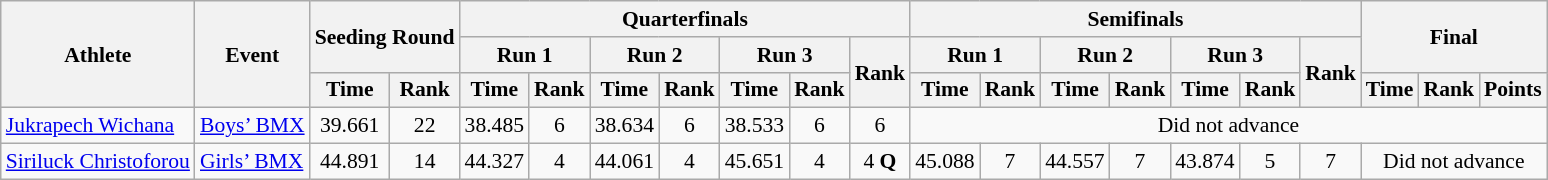<table class="wikitable" border="1" style="font-size:90%">
<tr>
<th rowspan=3>Athlete</th>
<th rowspan=3>Event</th>
<th rowspan=2 colspan=2>Seeding Round</th>
<th colspan=7>Quarterfinals</th>
<th colspan=7>Semifinals</th>
<th rowspan=2 colspan=3>Final</th>
</tr>
<tr>
<th colspan=2>Run 1</th>
<th colspan=2>Run 2</th>
<th colspan=2>Run 3</th>
<th rowspan=2>Rank</th>
<th colspan=2>Run 1</th>
<th colspan=2>Run 2</th>
<th colspan=2>Run 3</th>
<th rowspan=2>Rank</th>
</tr>
<tr>
<th>Time</th>
<th>Rank</th>
<th>Time</th>
<th>Rank</th>
<th>Time</th>
<th>Rank</th>
<th>Time</th>
<th>Rank</th>
<th>Time</th>
<th>Rank</th>
<th>Time</th>
<th>Rank</th>
<th>Time</th>
<th>Rank</th>
<th>Time</th>
<th>Rank</th>
<th>Points</th>
</tr>
<tr>
<td><a href='#'>Jukrapech Wichana</a></td>
<td><a href='#'>Boys’ BMX</a></td>
<td align=center>39.661</td>
<td align=center>22</td>
<td align=center>38.485</td>
<td align=center>6</td>
<td align=center>38.634</td>
<td align=center>6</td>
<td align=center>38.533</td>
<td align=center>6</td>
<td align=center>6</td>
<td align=center colspan=10>Did not advance</td>
</tr>
<tr>
<td><a href='#'>Siriluck Christoforou</a></td>
<td><a href='#'>Girls’ BMX</a></td>
<td align=center>44.891</td>
<td align=center>14</td>
<td align=center>44.327</td>
<td align=center>4</td>
<td align=center>44.061</td>
<td align=center>4</td>
<td align=center>45.651</td>
<td align=center>4</td>
<td align=center>4 <strong>Q</strong></td>
<td align=center>45.088</td>
<td align=center>7</td>
<td align=center>44.557</td>
<td align=center>7</td>
<td align=center>43.874</td>
<td align=center>5</td>
<td align=center>7</td>
<td align=center colspan=3>Did not advance</td>
</tr>
</table>
